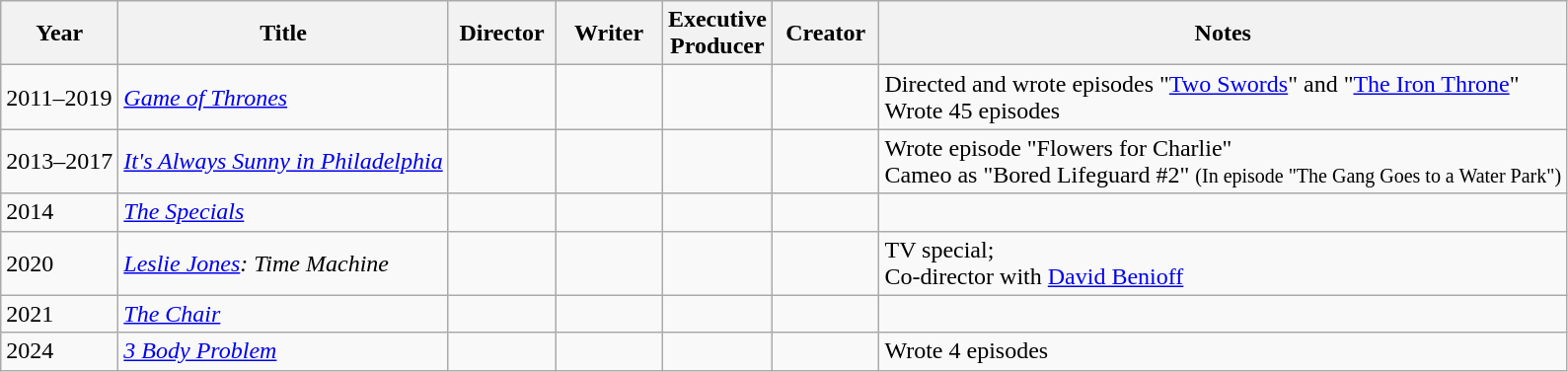<table class="wikitable">
<tr>
<th>Year</th>
<th>Title</th>
<th width=65>Director</th>
<th width=65>Writer</th>
<th width=65>Executive<br>Producer</th>
<th width=65>Creator</th>
<th>Notes</th>
</tr>
<tr>
<td>2011–2019</td>
<td style="text-align:left"><em><a href='#'>Game of Thrones</a></em></td>
<td></td>
<td></td>
<td></td>
<td></td>
<td style="text-align:left">Directed and wrote episodes "<a href='#'>Two Swords</a>" and "<a href='#'>The Iron Throne</a>"<br>Wrote 45 episodes</td>
</tr>
<tr>
<td>2013–2017</td>
<td style="text-align:left"><em><a href='#'>It's Always Sunny in Philadelphia</a></em></td>
<td></td>
<td></td>
<td></td>
<td></td>
<td style="text-align:left">Wrote episode "Flowers for Charlie"<br>Cameo as "Bored Lifeguard #2" <small>(In episode "The Gang Goes to a Water Park")</small></td>
</tr>
<tr>
<td>2014</td>
<td style="text-align:left"><em><a href='#'>The Specials</a></em></td>
<td></td>
<td></td>
<td></td>
<td></td>
<td style="text-align:left"></td>
</tr>
<tr>
<td>2020</td>
<td style="text-align:left"><em><a href='#'>Leslie Jones</a>: Time Machine</em></td>
<td></td>
<td></td>
<td></td>
<td></td>
<td style="text-align:left">TV special;<br>Co-director with <a href='#'>David Benioff</a></td>
</tr>
<tr>
<td>2021</td>
<td style="text-align:left"><em><a href='#'>The Chair</a></em></td>
<td></td>
<td></td>
<td></td>
<td></td>
<td style="text-align:left"></td>
</tr>
<tr>
<td>2024</td>
<td style="text-align:left"><em><a href='#'>3 Body Problem</a></em></td>
<td></td>
<td></td>
<td></td>
<td></td>
<td style="text-align:left">Wrote 4 episodes</td>
</tr>
</table>
